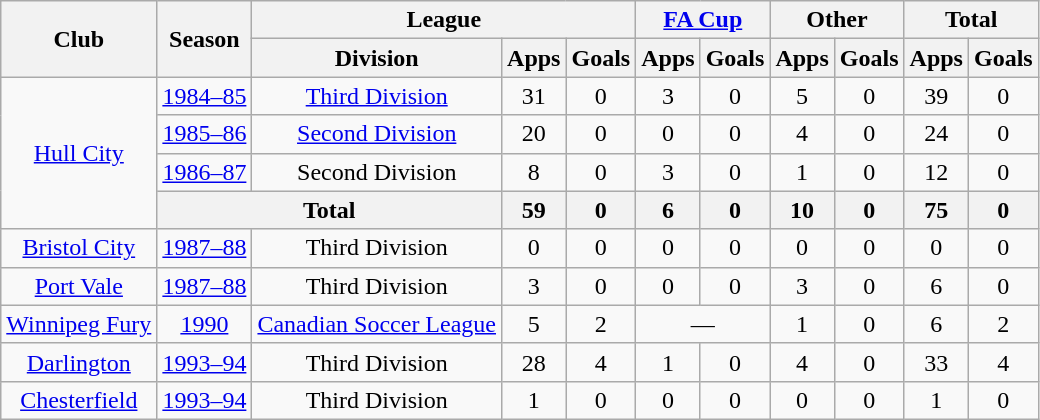<table class="wikitable" style="text-align:center">
<tr>
<th rowspan="2">Club</th>
<th rowspan="2">Season</th>
<th colspan="3">League</th>
<th colspan="2"><a href='#'>FA Cup</a></th>
<th colspan="2">Other</th>
<th colspan="2">Total</th>
</tr>
<tr>
<th>Division</th>
<th>Apps</th>
<th>Goals</th>
<th>Apps</th>
<th>Goals</th>
<th>Apps</th>
<th>Goals</th>
<th>Apps</th>
<th>Goals</th>
</tr>
<tr>
<td rowspan="4"><a href='#'>Hull City</a></td>
<td><a href='#'>1984–85</a></td>
<td><a href='#'>Third Division</a></td>
<td>31</td>
<td>0</td>
<td>3</td>
<td>0</td>
<td>5</td>
<td>0</td>
<td>39</td>
<td>0</td>
</tr>
<tr>
<td><a href='#'>1985–86</a></td>
<td><a href='#'>Second Division</a></td>
<td>20</td>
<td>0</td>
<td>0</td>
<td>0</td>
<td>4</td>
<td>0</td>
<td>24</td>
<td>0</td>
</tr>
<tr>
<td><a href='#'>1986–87</a></td>
<td>Second Division</td>
<td>8</td>
<td>0</td>
<td>3</td>
<td>0</td>
<td>1</td>
<td>0</td>
<td>12</td>
<td>0</td>
</tr>
<tr>
<th colspan="2">Total</th>
<th>59</th>
<th>0</th>
<th>6</th>
<th>0</th>
<th>10</th>
<th>0</th>
<th>75</th>
<th>0</th>
</tr>
<tr>
<td><a href='#'>Bristol City</a></td>
<td><a href='#'>1987–88</a></td>
<td>Third Division</td>
<td>0</td>
<td>0</td>
<td>0</td>
<td>0</td>
<td>0</td>
<td>0</td>
<td>0</td>
<td>0</td>
</tr>
<tr>
<td><a href='#'>Port Vale</a></td>
<td><a href='#'>1987–88</a></td>
<td>Third Division</td>
<td>3</td>
<td>0</td>
<td>0</td>
<td>0</td>
<td>3</td>
<td>0</td>
<td>6</td>
<td>0</td>
</tr>
<tr>
<td><a href='#'>Winnipeg Fury</a></td>
<td><a href='#'>1990</a></td>
<td><a href='#'>Canadian Soccer League</a></td>
<td>5</td>
<td>2</td>
<td colspan="2">—</td>
<td>1</td>
<td>0</td>
<td>6</td>
<td>2</td>
</tr>
<tr>
<td><a href='#'>Darlington</a></td>
<td><a href='#'>1993–94</a></td>
<td>Third Division</td>
<td>28</td>
<td>4</td>
<td>1</td>
<td>0</td>
<td>4</td>
<td>0</td>
<td>33</td>
<td>4</td>
</tr>
<tr>
<td><a href='#'>Chesterfield</a></td>
<td><a href='#'>1993–94</a></td>
<td>Third Division</td>
<td>1</td>
<td>0</td>
<td>0</td>
<td>0</td>
<td>0</td>
<td>0</td>
<td>1</td>
<td>0</td>
</tr>
</table>
